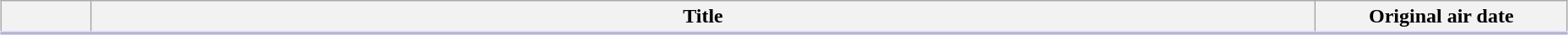<table class="wikitable" style="width:98%; margin:auto; background:#FFF">
<tr style="border-bottom: 3px solid #CCF;">
<th style="width:4em;"></th>
<th>Title</th>
<th style="width:12em;">Original air date</th>
</tr>
<tr>
</tr>
</table>
